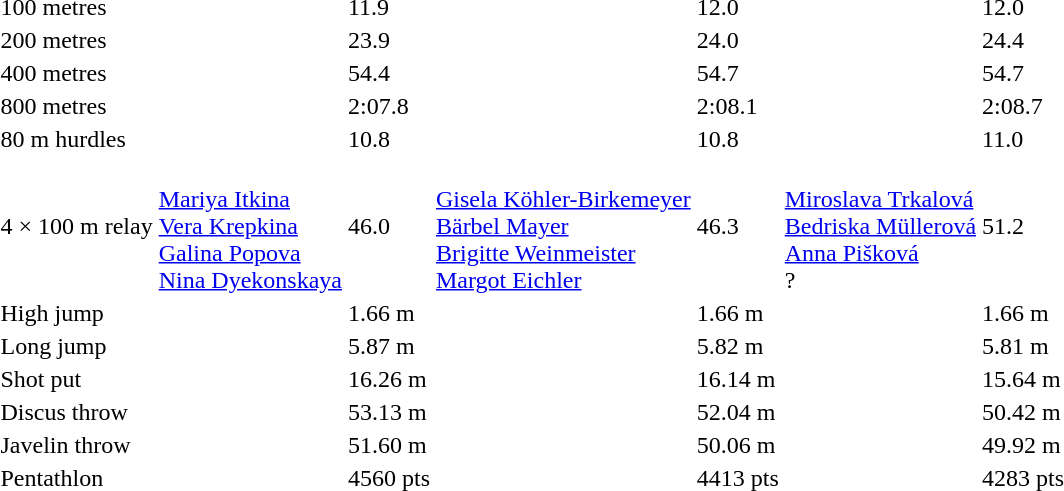<table>
<tr>
<td>100 metres</td>
<td></td>
<td>11.9</td>
<td></td>
<td>12.0</td>
<td></td>
<td>12.0</td>
</tr>
<tr>
<td>200 metres</td>
<td></td>
<td>23.9</td>
<td></td>
<td>24.0</td>
<td></td>
<td>24.4</td>
</tr>
<tr>
<td>400 metres</td>
<td></td>
<td>54.4</td>
<td></td>
<td>54.7</td>
<td></td>
<td>54.7</td>
</tr>
<tr>
<td>800 metres</td>
<td></td>
<td>2:07.8</td>
<td></td>
<td>2:08.1</td>
<td></td>
<td>2:08.7</td>
</tr>
<tr>
<td>80 m hurdles</td>
<td></td>
<td>10.8</td>
<td></td>
<td>10.8</td>
<td></td>
<td>11.0</td>
</tr>
<tr>
<td>4 × 100 m relay</td>
<td><br><a href='#'>Mariya Itkina</a><br><a href='#'>Vera Krepkina</a><br><a href='#'>Galina Popova</a><br><a href='#'>Nina Dyekonskaya</a></td>
<td>46.0</td>
<td><br><a href='#'>Gisela Köhler-Birkemeyer</a><br><a href='#'>Bärbel Mayer</a><br><a href='#'>Brigitte Weinmeister</a><br><a href='#'>Margot Eichler</a></td>
<td>46.3</td>
<td><br><a href='#'>Miroslava Trkalová</a><br><a href='#'>Bedriska Müllerová</a><br><a href='#'>Anna Pišková</a><br>?</td>
<td>51.2</td>
</tr>
<tr>
<td>High jump</td>
<td></td>
<td>1.66 m</td>
<td></td>
<td>1.66 m</td>
<td></td>
<td>1.66 m</td>
</tr>
<tr>
<td>Long jump</td>
<td></td>
<td>5.87 m</td>
<td></td>
<td>5.82 m</td>
<td></td>
<td>5.81 m</td>
</tr>
<tr>
<td>Shot put</td>
<td></td>
<td>16.26 m</td>
<td></td>
<td>16.14 m</td>
<td></td>
<td>15.64 m</td>
</tr>
<tr>
<td>Discus throw</td>
<td></td>
<td>53.13 m</td>
<td></td>
<td>52.04 m</td>
<td></td>
<td>50.42 m</td>
</tr>
<tr>
<td>Javelin throw</td>
<td></td>
<td>51.60 m</td>
<td></td>
<td>50.06 m</td>
<td></td>
<td>49.92 m</td>
</tr>
<tr>
<td>Pentathlon</td>
<td></td>
<td>4560 pts</td>
<td></td>
<td>4413 pts</td>
<td></td>
<td>4283 pts</td>
</tr>
</table>
